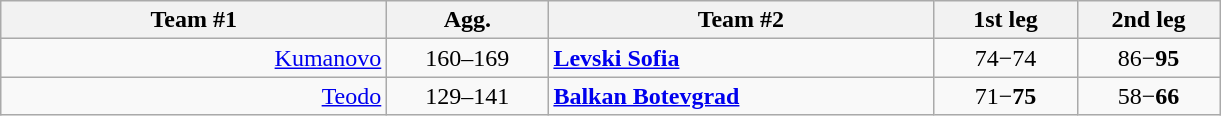<table class=wikitable style="text-align:center">
<tr>
<th width=250>Team #1</th>
<th width=100>Agg.</th>
<th width=250>Team #2</th>
<th width=88>1st leg</th>
<th width=88>2nd leg</th>
</tr>
<tr>
<td align=right><a href='#'>Kumanovo</a> </td>
<td>160–169</td>
<td align=left> <strong><a href='#'>Levski Sofia</a></strong></td>
<td>74−74</td>
<td>86−<strong>95</strong></td>
</tr>
<tr>
<td align=right><a href='#'>Teodo</a> </td>
<td>129–141</td>
<td align=left> <strong><a href='#'>Balkan Botevgrad</a></strong></td>
<td>71−<strong>75</strong></td>
<td>58−<strong>66</strong></td>
</tr>
</table>
